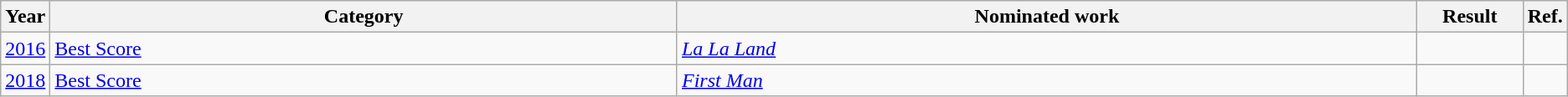<table class=wikitable>
<tr>
<th scope="col" style="width:1em;">Year</th>
<th scope="col" style="width:33em;">Category</th>
<th scope="col" style="width:39em;">Nominated work</th>
<th scope="col" style="width:5em;">Result</th>
<th scope="col" style="width:1em;">Ref.</th>
</tr>
<tr>
<td rowspan="1"><a href='#'>2016</a></td>
<td><a href='#'>Best Score</a></td>
<td rowspan="1"><em><a href='#'>La La Land</a></em></td>
<td></td>
<td rowspan="1"></td>
</tr>
<tr>
<td><a href='#'>2018</a></td>
<td><a href='#'>Best Score</a></td>
<td><em><a href='#'>First Man</a></em></td>
<td></td>
<td style="text-align:center;"></td>
</tr>
</table>
